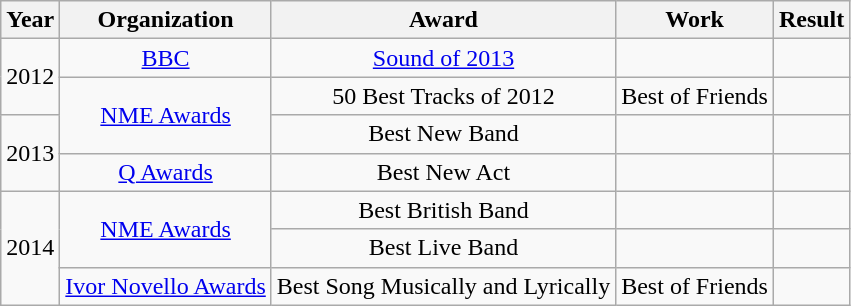<table class="wikitable plainrowheaders" style="text-align:center;">
<tr>
<th>Year</th>
<th>Organization</th>
<th>Award</th>
<th>Work</th>
<th>Result</th>
</tr>
<tr>
<td rowspan="2">2012</td>
<td><a href='#'>BBC</a></td>
<td><a href='#'>Sound of 2013</a></td>
<td></td>
<td></td>
</tr>
<tr>
<td rowspan="2"><a href='#'>NME Awards</a></td>
<td>50 Best Tracks of 2012</td>
<td>Best of Friends</td>
<td></td>
</tr>
<tr>
<td rowspan="2">2013</td>
<td>Best New Band</td>
<td></td>
<td></td>
</tr>
<tr>
<td><a href='#'>Q Awards</a></td>
<td>Best New Act</td>
<td></td>
<td></td>
</tr>
<tr>
<td rowspan="3">2014</td>
<td rowspan="2"><a href='#'>NME Awards</a></td>
<td>Best British Band</td>
<td></td>
<td></td>
</tr>
<tr>
<td>Best Live Band</td>
<td></td>
<td></td>
</tr>
<tr>
<td><a href='#'>Ivor Novello Awards</a></td>
<td>Best Song Musically and Lyrically</td>
<td>Best of Friends</td>
<td></td>
</tr>
</table>
